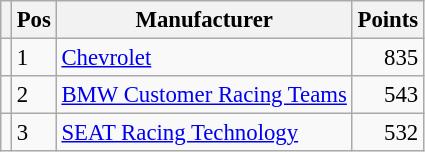<table class="wikitable" style="font-size: 95%;">
<tr>
<th></th>
<th>Pos</th>
<th>Manufacturer</th>
<th>Points</th>
</tr>
<tr>
<td align="left"></td>
<td>1</td>
<td> <a href='#'>Chevrolet</a></td>
<td align="right">835</td>
</tr>
<tr>
<td align="left"></td>
<td>2</td>
<td> <a href='#'>BMW Customer Racing Teams</a></td>
<td align="right">543</td>
</tr>
<tr>
<td align="left"></td>
<td>3</td>
<td> <a href='#'>SEAT Racing Technology</a></td>
<td align="right">532</td>
</tr>
</table>
